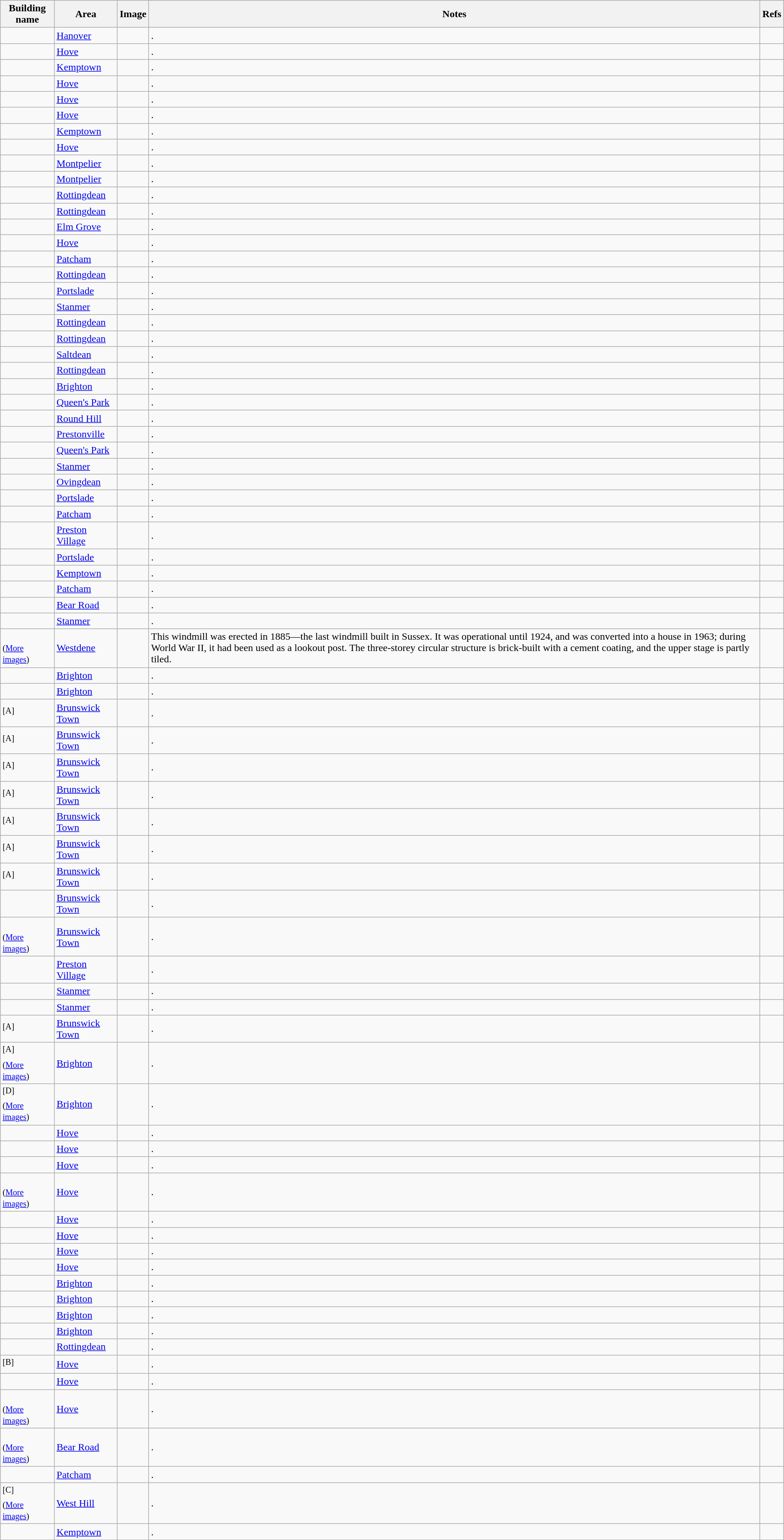<table class="wikitable sortable">
<tr>
<th>Building name</th>
<th>Area</th>
<th class="unsortable">Image</th>
<th class="unsortable">Notes</th>
<th class="unsortable">Refs</th>
</tr>
<tr>
<td></td>
<td><a href='#'>Hanover</a><br></td>
<td></td>
<td>.</td>
<td></td>
</tr>
<tr>
<td></td>
<td><a href='#'>Hove</a><br></td>
<td></td>
<td>.</td>
<td></td>
</tr>
<tr>
<td></td>
<td><a href='#'>Kemptown</a><br></td>
<td></td>
<td>.</td>
<td></td>
</tr>
<tr>
<td></td>
<td><a href='#'>Hove</a><br></td>
<td></td>
<td>.</td>
<td></td>
</tr>
<tr>
<td></td>
<td><a href='#'>Hove</a><br></td>
<td></td>
<td>.</td>
<td></td>
</tr>
<tr>
<td></td>
<td><a href='#'>Hove</a><br></td>
<td></td>
<td>.</td>
<td></td>
</tr>
<tr>
<td></td>
<td><a href='#'>Kemptown</a><br></td>
<td></td>
<td>.</td>
<td></td>
</tr>
<tr>
<td></td>
<td><a href='#'>Hove</a><br></td>
<td></td>
<td>.</td>
<td></td>
</tr>
<tr>
<td></td>
<td><a href='#'>Montpelier</a><br></td>
<td></td>
<td>.</td>
<td></td>
</tr>
<tr>
<td></td>
<td><a href='#'>Montpelier</a><br></td>
<td></td>
<td>.</td>
<td></td>
</tr>
<tr>
<td></td>
<td><a href='#'>Rottingdean</a><br></td>
<td></td>
<td>.</td>
<td></td>
</tr>
<tr>
<td></td>
<td><a href='#'>Rottingdean</a><br></td>
<td></td>
<td>.</td>
<td></td>
</tr>
<tr>
<td></td>
<td><a href='#'>Elm Grove</a><br></td>
<td></td>
<td>.</td>
<td></td>
</tr>
<tr>
<td></td>
<td><a href='#'>Hove</a><br></td>
<td></td>
<td>.</td>
<td></td>
</tr>
<tr>
<td></td>
<td><a href='#'>Patcham</a><br></td>
<td></td>
<td>.</td>
<td></td>
</tr>
<tr>
<td></td>
<td><a href='#'>Rottingdean</a><br></td>
<td></td>
<td>.</td>
<td></td>
</tr>
<tr>
<td></td>
<td><a href='#'>Portslade</a><br></td>
<td></td>
<td>.</td>
<td></td>
</tr>
<tr>
<td></td>
<td><a href='#'>Stanmer</a><br></td>
<td></td>
<td>.</td>
<td></td>
</tr>
<tr>
<td></td>
<td><a href='#'>Rottingdean</a><br></td>
<td></td>
<td>.</td>
<td></td>
</tr>
<tr>
<td></td>
<td><a href='#'>Rottingdean</a><br></td>
<td></td>
<td>.</td>
<td></td>
</tr>
<tr>
<td></td>
<td><a href='#'>Saltdean</a><br></td>
<td></td>
<td>.</td>
<td></td>
</tr>
<tr>
<td></td>
<td><a href='#'>Rottingdean</a><br></td>
<td></td>
<td>.</td>
<td></td>
</tr>
<tr>
<td></td>
<td><a href='#'>Brighton</a><br></td>
<td></td>
<td>.</td>
<td></td>
</tr>
<tr>
<td></td>
<td><a href='#'>Queen's Park</a><br></td>
<td></td>
<td>.</td>
<td></td>
</tr>
<tr>
<td></td>
<td><a href='#'>Round Hill</a><br></td>
<td></td>
<td>.</td>
<td></td>
</tr>
<tr>
<td></td>
<td><a href='#'>Prestonville</a><br></td>
<td></td>
<td>.</td>
<td></td>
</tr>
<tr>
<td></td>
<td><a href='#'>Queen's Park</a><br></td>
<td></td>
<td>.</td>
<td></td>
</tr>
<tr>
<td></td>
<td><a href='#'>Stanmer</a><br></td>
<td></td>
<td>.</td>
<td></td>
</tr>
<tr>
<td></td>
<td><a href='#'>Ovingdean</a><br></td>
<td></td>
<td>.</td>
<td></td>
</tr>
<tr>
<td></td>
<td><a href='#'>Portslade</a><br></td>
<td></td>
<td>.</td>
<td></td>
</tr>
<tr>
<td></td>
<td><a href='#'>Patcham</a><br></td>
<td></td>
<td>.</td>
<td></td>
</tr>
<tr>
<td></td>
<td><a href='#'>Preston Village</a><br></td>
<td></td>
<td>.</td>
<td></td>
</tr>
<tr>
<td></td>
<td><a href='#'>Portslade</a><br></td>
<td></td>
<td>.</td>
<td></td>
</tr>
<tr>
<td></td>
<td><a href='#'>Kemptown</a><br></td>
<td></td>
<td>.</td>
<td></td>
</tr>
<tr>
<td></td>
<td><a href='#'>Patcham</a><br></td>
<td></td>
<td>.</td>
<td></td>
</tr>
<tr>
<td></td>
<td><a href='#'>Bear Road</a><br></td>
<td></td>
<td>.</td>
<td></td>
</tr>
<tr>
<td></td>
<td><a href='#'>Stanmer</a><br></td>
<td></td>
<td>.</td>
<td></td>
</tr>
<tr>
<td><br><small>(<a href='#'>More images</a>)</small></td>
<td><a href='#'>Westdene</a><br></td>
<td></td>
<td>This windmill was erected in 1885—the last windmill built in Sussex.  It was operational until 1924, and was converted into a house in 1963; during World War II, it had been used as a lookout post.  The three-storey circular structure is brick-built with a cement coating, and the upper stage is partly tiled.</td>
<td></td>
</tr>
<tr>
<td></td>
<td><a href='#'>Brighton</a><br></td>
<td></td>
<td>.</td>
<td></td>
</tr>
<tr>
<td></td>
<td><a href='#'>Brighton</a><br></td>
<td></td>
<td>.</td>
<td></td>
</tr>
<tr>
<td><sup>[A]</sup></td>
<td><a href='#'>Brunswick Town</a><br></td>
<td></td>
<td>.</td>
<td></td>
</tr>
<tr>
<td><sup>[A]</sup></td>
<td><a href='#'>Brunswick Town</a><br></td>
<td></td>
<td>.</td>
<td></td>
</tr>
<tr>
<td><sup>[A]</sup></td>
<td><a href='#'>Brunswick Town</a><br></td>
<td></td>
<td>.</td>
<td></td>
</tr>
<tr>
<td><sup>[A]</sup></td>
<td><a href='#'>Brunswick Town</a><br></td>
<td></td>
<td>.</td>
<td></td>
</tr>
<tr>
<td><sup>[A]</sup></td>
<td><a href='#'>Brunswick Town</a><br></td>
<td></td>
<td>.</td>
<td></td>
</tr>
<tr>
<td><sup>[A]</sup></td>
<td><a href='#'>Brunswick Town</a><br></td>
<td></td>
<td>.</td>
<td></td>
</tr>
<tr>
<td><sup>[A]</sup></td>
<td><a href='#'>Brunswick Town</a><br></td>
<td></td>
<td>.</td>
<td></td>
</tr>
<tr>
<td></td>
<td><a href='#'>Brunswick Town</a><br></td>
<td></td>
<td>.</td>
<td></td>
</tr>
<tr>
<td><br><small>(<a href='#'>More images</a>)</small></td>
<td><a href='#'>Brunswick Town</a><br></td>
<td></td>
<td>.</td>
<td></td>
</tr>
<tr>
<td></td>
<td><a href='#'>Preston Village</a><br></td>
<td></td>
<td>.</td>
<td></td>
</tr>
<tr>
<td></td>
<td><a href='#'>Stanmer</a><br></td>
<td></td>
<td>.</td>
<td></td>
</tr>
<tr>
<td></td>
<td><a href='#'>Stanmer</a><br></td>
<td></td>
<td>.</td>
<td></td>
</tr>
<tr>
<td><sup>[A]</sup></td>
<td><a href='#'>Brunswick Town</a><br></td>
<td></td>
<td>.</td>
<td></td>
</tr>
<tr>
<td><sup>[A]</sup><br><small>(<a href='#'>More images</a>)</small></td>
<td><a href='#'>Brighton</a><br></td>
<td></td>
<td>.</td>
<td></td>
</tr>
<tr>
<td><sup>[D]</sup><br><small>(<a href='#'>More images</a>)</small></td>
<td><a href='#'>Brighton</a><br></td>
<td></td>
<td>.</td>
<td></td>
</tr>
<tr>
<td></td>
<td><a href='#'>Hove</a><br></td>
<td></td>
<td>.</td>
<td></td>
</tr>
<tr>
<td></td>
<td><a href='#'>Hove</a><br></td>
<td></td>
<td>.</td>
<td></td>
</tr>
<tr>
<td></td>
<td><a href='#'>Hove</a><br></td>
<td></td>
<td>.</td>
<td></td>
</tr>
<tr>
<td><br><small>(<a href='#'>More images</a>)</small></td>
<td><a href='#'>Hove</a><br></td>
<td></td>
<td>.</td>
<td></td>
</tr>
<tr>
<td></td>
<td><a href='#'>Hove</a><br></td>
<td></td>
<td>.</td>
<td></td>
</tr>
<tr>
<td></td>
<td><a href='#'>Hove</a><br></td>
<td></td>
<td>.</td>
<td></td>
</tr>
<tr>
<td></td>
<td><a href='#'>Hove</a><br></td>
<td></td>
<td>.</td>
<td></td>
</tr>
<tr>
<td></td>
<td><a href='#'>Hove</a><br></td>
<td></td>
<td>.</td>
<td></td>
</tr>
<tr>
<td></td>
<td><a href='#'>Brighton</a><br></td>
<td></td>
<td>.</td>
<td></td>
</tr>
<tr>
<td></td>
<td><a href='#'>Brighton</a><br></td>
<td></td>
<td>.</td>
<td></td>
</tr>
<tr>
<td></td>
<td><a href='#'>Brighton</a><br></td>
<td></td>
<td>.</td>
<td></td>
</tr>
<tr>
<td></td>
<td><a href='#'>Brighton</a><br></td>
<td></td>
<td>.</td>
<td></td>
</tr>
<tr>
<td></td>
<td><a href='#'>Rottingdean</a><br></td>
<td></td>
<td>.</td>
<td></td>
</tr>
<tr>
<td><sup>[B]</sup></td>
<td><a href='#'>Hove</a><br></td>
<td></td>
<td>.</td>
<td></td>
</tr>
<tr>
<td></td>
<td><a href='#'>Hove</a><br></td>
<td></td>
<td>.</td>
<td></td>
</tr>
<tr>
<td><br><small>(<a href='#'>More images</a>)</small></td>
<td><a href='#'>Hove</a><br></td>
<td></td>
<td>.</td>
<td></td>
</tr>
<tr>
<td><br><small>(<a href='#'>More images</a>)</small></td>
<td><a href='#'>Bear Road</a><br></td>
<td></td>
<td>.</td>
<td></td>
</tr>
<tr>
<td></td>
<td><a href='#'>Patcham</a><br></td>
<td></td>
<td>.</td>
<td></td>
</tr>
<tr>
<td><sup>[C]</sup><br><small>(<a href='#'>More images</a>)</small></td>
<td><a href='#'>West Hill</a><br></td>
<td></td>
<td>.</td>
<td></td>
</tr>
<tr>
<td></td>
<td><a href='#'>Kemptown</a><br></td>
<td></td>
<td>.</td>
<td></td>
</tr>
<tr>
</tr>
</table>
